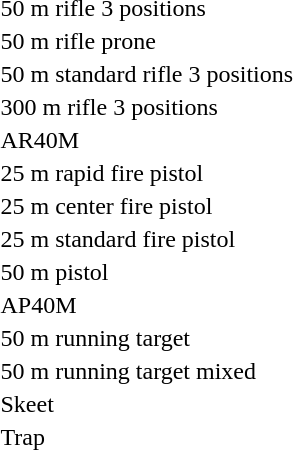<table>
<tr>
<td>50 m rifle 3 positions</td>
<td></td>
<td></td>
<td></td>
</tr>
<tr>
<td>50 m rifle prone</td>
<td></td>
<td></td>
<td></td>
</tr>
<tr>
<td>50 m standard rifle 3 positions</td>
<td></td>
<td></td>
<td></td>
</tr>
<tr>
<td>300 m rifle 3 positions</td>
<td></td>
<td></td>
<td></td>
</tr>
<tr>
<td>AR40M</td>
<td></td>
<td></td>
<td></td>
</tr>
<tr>
<td>25 m rapid fire pistol</td>
<td></td>
<td></td>
<td></td>
</tr>
<tr>
<td>25 m center fire pistol</td>
<td></td>
<td></td>
<td></td>
</tr>
<tr>
<td>25 m standard fire pistol</td>
<td></td>
<td></td>
<td></td>
</tr>
<tr>
<td>50 m pistol</td>
<td></td>
<td></td>
<td></td>
</tr>
<tr>
<td>AP40M</td>
<td></td>
<td></td>
<td></td>
</tr>
<tr>
<td>50 m running target</td>
<td></td>
<td></td>
<td></td>
</tr>
<tr>
<td>50 m running target mixed</td>
<td></td>
<td></td>
<td></td>
</tr>
<tr>
<td>Skeet</td>
<td></td>
<td></td>
<td></td>
</tr>
<tr>
<td>Trap</td>
<td></td>
<td></td>
<td></td>
</tr>
</table>
